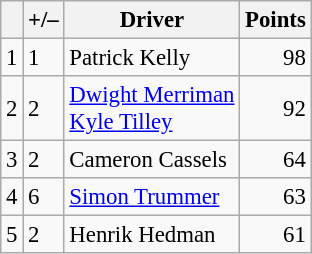<table class="wikitable" style="font-size: 95%;">
<tr>
<th scope="col"></th>
<th scope="col">+/–</th>
<th scope="col">Driver</th>
<th scope="col">Points</th>
</tr>
<tr>
<td align=center>1</td>
<td align="left"> 1</td>
<td> Patrick Kelly</td>
<td align=right>98</td>
</tr>
<tr>
<td align=center>2</td>
<td align="left"> 2</td>
<td> <a href='#'>Dwight Merriman</a><br> <a href='#'>Kyle Tilley</a></td>
<td align=right>92</td>
</tr>
<tr>
<td align=center>3</td>
<td align="left"> 2</td>
<td> Cameron Cassels</td>
<td align=right>64</td>
</tr>
<tr>
<td align=center>4</td>
<td align="left"> 6</td>
<td> <a href='#'>Simon Trummer</a></td>
<td align=right>63</td>
</tr>
<tr>
<td align=center>5</td>
<td align="left"> 2</td>
<td> Henrik Hedman</td>
<td align=right>61</td>
</tr>
</table>
